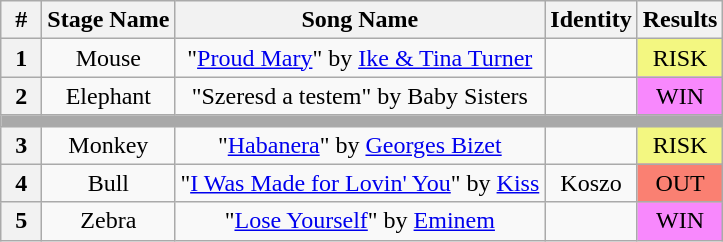<table class="wikitable" style="text-align:center">
<tr>
<th style="width:20px">#</th>
<th>Stage Name</th>
<th>Song Name</th>
<th>Identity</th>
<th>Results</th>
</tr>
<tr>
<th>1</th>
<td>Mouse</td>
<td>"<a href='#'>Proud Mary</a>" by <a href='#'>Ike & Tina Turner</a></td>
<td></td>
<td bgcolor="#f3f781">RISK</td>
</tr>
<tr>
<th>2</th>
<td>Elephant</td>
<td>"Szeresd a testem" by Baby Sisters</td>
<td></td>
<td bgcolor="#f888fd">WIN</td>
</tr>
<tr>
<th ! colspan="5" style="background:darkgrey"></th>
</tr>
<tr>
<th>3</th>
<td>Monkey</td>
<td>"<a href='#'>Habanera</a>" by <a href='#'>Georges Bizet</a></td>
<td></td>
<td bgcolor="#f3f781">RISK</td>
</tr>
<tr>
<th>4</th>
<td>Bull</td>
<td>"<a href='#'>I Was Made for Lovin' You</a>" by <a href='#'>Kiss</a></td>
<td>Koszo</td>
<td bgcolor="salmon">OUT</td>
</tr>
<tr>
<th>5</th>
<td>Zebra</td>
<td>"<a href='#'>Lose Yourself</a>" by <a href='#'>Eminem</a></td>
<td></td>
<td bgcolor="#f888fd">WIN</td>
</tr>
</table>
